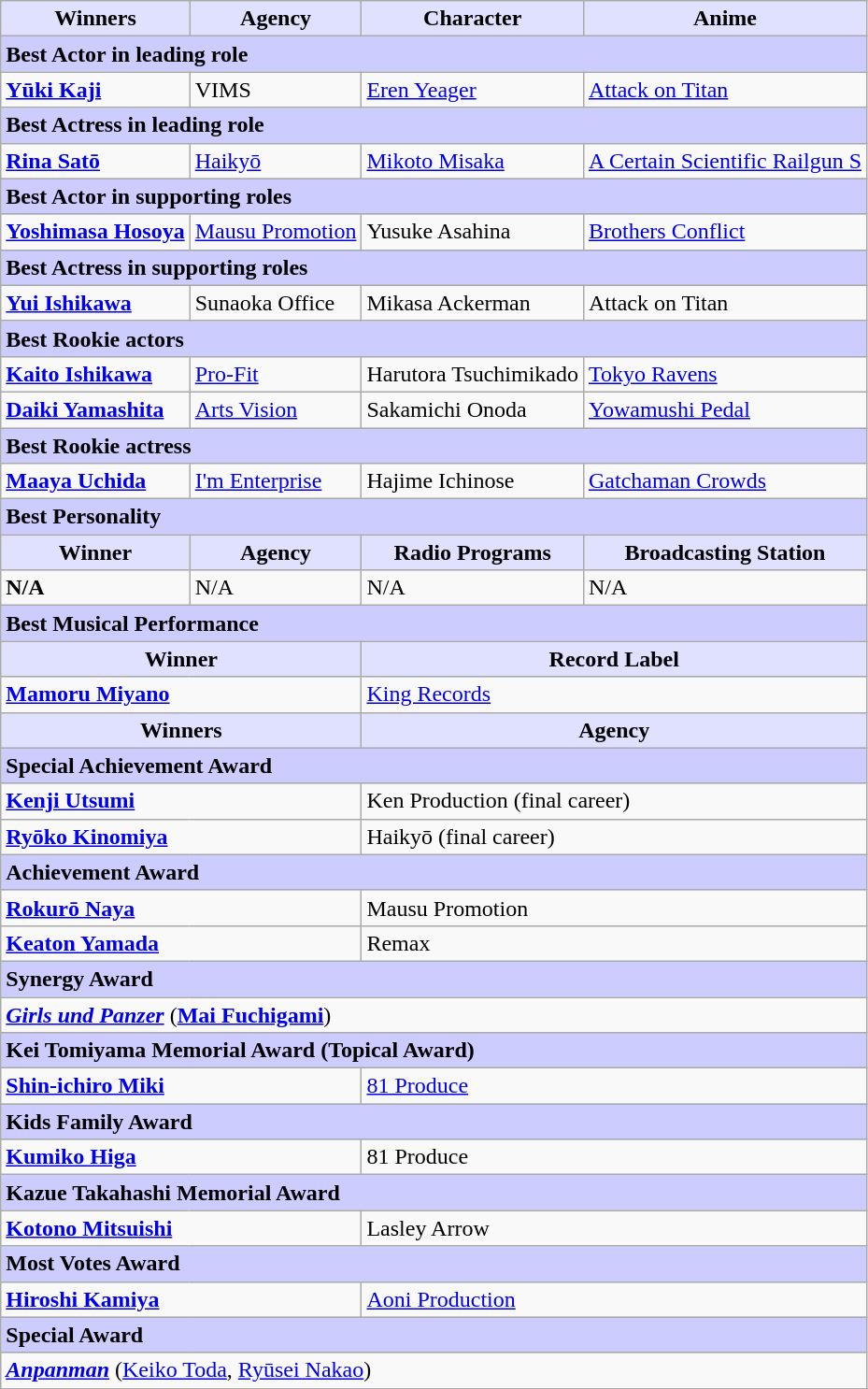<table class="wikitable">
<tr>
<th style="background: #e0e0ff">Winners</th>
<th style="background: #e0e0ff">Agency</th>
<th style="background: #e0e0ff">Character</th>
<th style="background: #e0e0ff">Anime</th>
</tr>
<tr>
<td colspan="4" style="background: #ccccff"><strong>Best Actor in leading role</strong></td>
</tr>
<tr>
<td><strong><a href='#'>Yūki Kaji</a></strong></td>
<td>VIMS</td>
<td><a href='#'>Eren Yeager</a></td>
<td><a href='#'>Attack on Titan</a></td>
</tr>
<tr>
<td colspan="4" style="background: #ccccff"><strong>Best Actress in leading role</strong></td>
</tr>
<tr>
<td><strong><a href='#'>Rina Satō</a></strong></td>
<td><a href='#'>Haikyō</a></td>
<td><a href='#'>Mikoto Misaka</a></td>
<td><a href='#'>A Certain Scientific Railgun S</a></td>
</tr>
<tr>
<td colspan="4" style="background: #ccccff"><strong>Best Actor in supporting roles</strong></td>
</tr>
<tr>
<td><strong><a href='#'>Yoshimasa Hosoya</a></strong></td>
<td><a href='#'>Mausu Promotion</a></td>
<td>Yusuke Asahina</td>
<td><a href='#'>Brothers Conflict</a></td>
</tr>
<tr>
<td colspan="4" style="background: #ccccff"><strong>Best Actress in supporting roles</strong></td>
</tr>
<tr>
<td><strong><a href='#'>Yui Ishikawa</a></strong></td>
<td>Sunaoka Office</td>
<td>Mikasa Ackerman</td>
<td>Attack on Titan</td>
</tr>
<tr>
<td colspan="4" style="background: #ccccff"><strong>Best Rookie actors</strong></td>
</tr>
<tr>
<td><strong><a href='#'>Kaito Ishikawa</a></strong></td>
<td><a href='#'>Pro-Fit</a></td>
<td>Harutora Tsuchimikado</td>
<td><a href='#'>Tokyo Ravens</a></td>
</tr>
<tr>
<td><strong><a href='#'>Daiki Yamashita</a></strong></td>
<td><a href='#'>Arts Vision</a></td>
<td>Sakamichi Onoda</td>
<td><a href='#'>Yowamushi Pedal</a></td>
</tr>
<tr>
<td colspan="4" style="background: #ccccff"><strong>Best Rookie actress</strong></td>
</tr>
<tr>
<td><strong><a href='#'>Maaya Uchida</a></strong></td>
<td><a href='#'>I'm Enterprise</a></td>
<td>Hajime Ichinose</td>
<td><a href='#'>Gatchaman Crowds</a></td>
</tr>
<tr>
<td colspan="4" style="background: #ccccff"><strong>Best Personality</strong></td>
</tr>
<tr>
<th style="background: #e0e0ff">Winner</th>
<th style="background: #e0e0ff">Agency</th>
<th style="background: #e0e0ff">Radio Programs</th>
<th style="background: #e0e0ff">Broadcasting Station</th>
</tr>
<tr>
<td><strong>N/A</strong></td>
<td>N/A</td>
<td>N/A</td>
<td>N/A</td>
</tr>
<tr>
<td colspan="4" style="background: #ccccff"><strong>Best Musical Performance</strong></td>
</tr>
<tr>
<th colspan="2" style="background: #e0e0ff">Winner</th>
<th colspan="2" style="background: #e0e0ff">Record Label</th>
</tr>
<tr>
<td colspan="2"><strong><a href='#'>Mamoru Miyano</a></strong></td>
<td colspan="2"><a href='#'>King Records</a></td>
</tr>
<tr>
<th colspan="2" style="background: #e0e0ff">Winners</th>
<th colspan="2" style="background: #e0e0ff">Agency</th>
</tr>
<tr>
<td colspan="4" style="background: #ccccff"><strong>Special Achievement Award</strong></td>
</tr>
<tr>
<td colspan="2"><strong><a href='#'>Kenji Utsumi</a></strong></td>
<td colspan="2">Ken Production (final career)</td>
</tr>
<tr>
<td colspan="2"><strong><a href='#'>Ryōko Kinomiya</a></strong></td>
<td colspan="2">Haikyō (final career)</td>
</tr>
<tr>
<td colspan="4" style="background: #ccccff"><strong>Achievement Award</strong></td>
</tr>
<tr>
<td colspan="2"><strong><a href='#'>Rokurō Naya</a></strong></td>
<td colspan="2">Mausu Promotion</td>
</tr>
<tr>
<td colspan="2"><strong><a href='#'>Keaton Yamada</a></strong></td>
<td colspan="2">Remax</td>
</tr>
<tr>
<td colspan="4" style="background: #ccccff"><strong>Synergy Award</strong></td>
</tr>
<tr>
<td colspan="4"><strong><em><a href='#'>Girls und Panzer</a></em></strong> (<strong><a href='#'>Mai Fuchigami</a></strong>)</td>
</tr>
<tr>
<td colspan="4" style="background: #ccccff"><strong>Kei Tomiyama Memorial Award (Topical Award)</strong></td>
</tr>
<tr>
<td colspan="2"><strong><a href='#'>Shin-ichiro Miki</a></strong></td>
<td colspan="2"><a href='#'>81 Produce</a></td>
</tr>
<tr>
<td colspan="4" style="background: #ccccff"><strong>Kids Family Award</strong></td>
</tr>
<tr>
<td colspan="2"><strong><a href='#'>Kumiko Higa</a></strong></td>
<td colspan="2">81 Produce</td>
</tr>
<tr>
<td colspan="4" style="background: #ccccff"><strong>Kazue Takahashi Memorial Award</strong></td>
</tr>
<tr>
<td colspan="2"><strong><a href='#'>Kotono Mitsuishi</a></strong></td>
<td colspan="2">Lasley Arrow</td>
</tr>
<tr>
<td colspan="4" style="background: #ccccff"><strong>Most Votes Award</strong></td>
</tr>
<tr>
<td colspan="2"><strong><a href='#'>Hiroshi Kamiya</a></strong></td>
<td colspan="2"><a href='#'>Aoni Production</a></td>
</tr>
<tr>
<td colspan="4" style="background: #ccccff"><strong>Special Award</strong></td>
</tr>
<tr>
<td colspan="4"><strong><em><a href='#'>Anpanman</a></em></strong> (<a href='#'>Keiko Toda</a>, <a href='#'>Ryūsei Nakao</a>)</td>
</tr>
<tr>
</tr>
</table>
